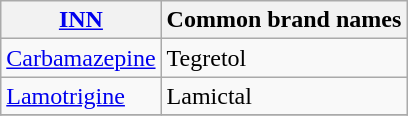<table class="wikitable">
<tr>
<th><a href='#'>INN</a></th>
<th>Common brand names</th>
</tr>
<tr>
<td><a href='#'>Carbamazepine</a></td>
<td>Tegretol</td>
</tr>
<tr>
<td><a href='#'>Lamotrigine</a></td>
<td>Lamictal</td>
</tr>
<tr>
</tr>
</table>
